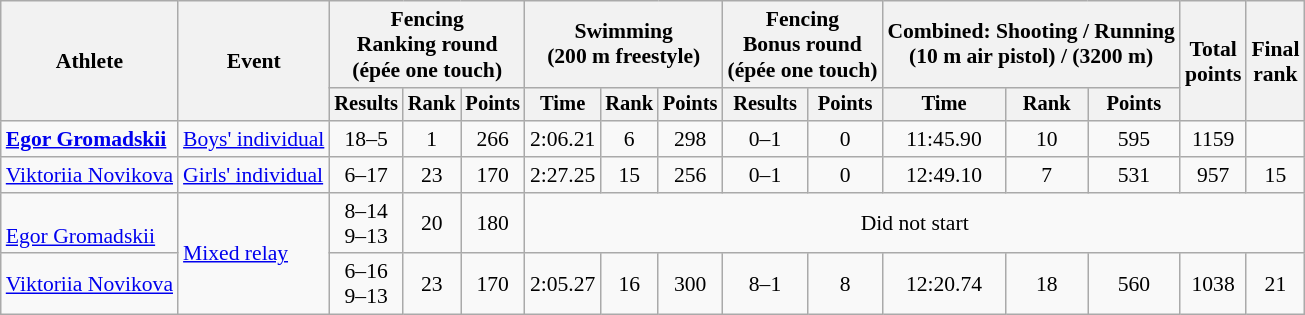<table class="wikitable" style="text-align:center;font-size:90%">
<tr>
<th rowspan=2>Athlete</th>
<th rowspan=2>Event</th>
<th colspan=3>Fencing<br>Ranking round<br><span>(épée one touch)</span></th>
<th colspan=3>Swimming<br><span>(200 m freestyle)</span></th>
<th colspan=2>Fencing<br>Bonus round<br><span>(épée one touch)</span></th>
<th colspan=3>Combined: Shooting / Running<br><span>(10 m air pistol) / (3200 m)</span></th>
<th rowspan=2>Total<br>points</th>
<th rowspan=2>Final<br>rank</th>
</tr>
<tr style="font-size:95%">
<th>Results</th>
<th>Rank</th>
<th>Points</th>
<th>Time</th>
<th>Rank</th>
<th>Points</th>
<th>Results</th>
<th>Points</th>
<th>Time</th>
<th>Rank</th>
<th>Points</th>
</tr>
<tr>
<td align=left><strong><a href='#'>Egor Gromadskii</a></strong></td>
<td align=left><a href='#'>Boys' individual</a></td>
<td>18–5</td>
<td>1</td>
<td>266</td>
<td>2:06.21</td>
<td>6</td>
<td>298</td>
<td>0–1</td>
<td>0</td>
<td>11:45.90</td>
<td>10</td>
<td>595</td>
<td>1159</td>
<td></td>
</tr>
<tr>
<td align=left><a href='#'>Viktoriia Novikova</a></td>
<td align=left><a href='#'>Girls' individual</a></td>
<td>6–17</td>
<td>23</td>
<td>170</td>
<td>2:27.25</td>
<td>15</td>
<td>256</td>
<td>0–1</td>
<td>0</td>
<td>12:49.10</td>
<td>7</td>
<td>531</td>
<td>957</td>
<td>15</td>
</tr>
<tr>
<td align=left><br><a href='#'>Egor Gromadskii</a></td>
<td rowspan=2 align=left><a href='#'>Mixed relay</a></td>
<td>8–14<br>9–13</td>
<td>20</td>
<td>180</td>
<td colspan=10>Did not start</td>
</tr>
<tr>
<td align=left><a href='#'>Viktoriia Novikova</a><br></td>
<td>6–16<br>9–13</td>
<td>23</td>
<td>170</td>
<td>2:05.27</td>
<td>16</td>
<td>300</td>
<td>8–1</td>
<td>8</td>
<td>12:20.74</td>
<td>18</td>
<td>560</td>
<td>1038</td>
<td>21</td>
</tr>
</table>
